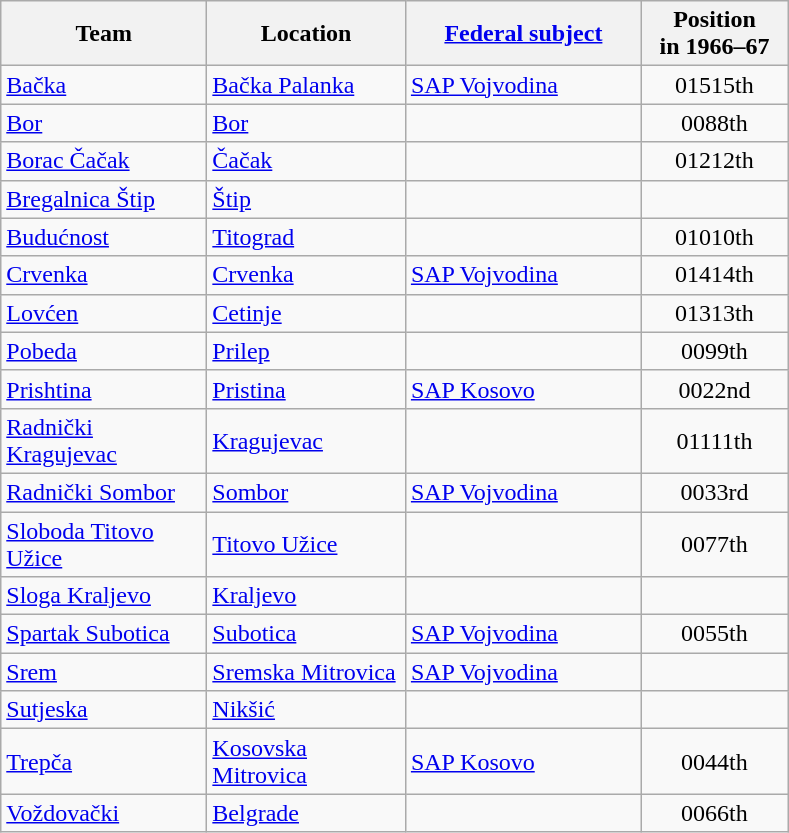<table class="wikitable sortable" style="text-align:left">
<tr>
<th width="130">Team</th>
<th width="125">Location</th>
<th width="150"><a href='#'>Federal subject</a></th>
<th width="90">Position<br>in 1966–67</th>
</tr>
<tr>
<td><a href='#'>Bačka</a></td>
<td><a href='#'>Bačka Palanka</a></td>
<td> <a href='#'>SAP Vojvodina</a></td>
<td style="text-align:center;"><span>015</span>15th</td>
</tr>
<tr>
<td><a href='#'>Bor</a></td>
<td><a href='#'>Bor</a></td>
<td></td>
<td style="text-align:center"><span>008</span>8th</td>
</tr>
<tr>
<td><a href='#'>Borac Čačak</a></td>
<td><a href='#'>Čačak</a></td>
<td></td>
<td style="text-align:center"><span>012</span>12th</td>
</tr>
<tr>
<td><a href='#'>Bregalnica Štip</a></td>
<td><a href='#'>Štip</a></td>
<td></td>
<td></td>
</tr>
<tr>
<td><a href='#'>Budućnost</a></td>
<td><a href='#'>Titograd</a></td>
<td></td>
<td style="text-align:center"><span>010</span>10th</td>
</tr>
<tr>
<td><a href='#'>Crvenka</a></td>
<td><a href='#'>Crvenka</a></td>
<td> <a href='#'>SAP Vojvodina</a></td>
<td style="text-align:center"><span>014</span>14th</td>
</tr>
<tr>
<td><a href='#'>Lovćen</a></td>
<td><a href='#'>Cetinje</a></td>
<td></td>
<td style="text-align:center"><span>013</span>13th</td>
</tr>
<tr>
<td><a href='#'>Pobeda</a></td>
<td><a href='#'>Prilep</a></td>
<td></td>
<td style="text-align:center"><span>009</span>9th</td>
</tr>
<tr>
<td><a href='#'>Prishtina</a></td>
<td><a href='#'>Pristina</a></td>
<td> <a href='#'>SAP Kosovo</a></td>
<td style="text-align:center"><span>002</span>2nd</td>
</tr>
<tr>
<td><a href='#'>Radnički Kragujevac</a></td>
<td><a href='#'>Kragujevac</a></td>
<td></td>
<td style="text-align:center"><span>011</span>11th</td>
</tr>
<tr>
<td><a href='#'>Radnički Sombor</a></td>
<td><a href='#'>Sombor</a></td>
<td> <a href='#'>SAP Vojvodina</a></td>
<td style="text-align:center"><span>003</span>3rd</td>
</tr>
<tr>
<td><a href='#'>Sloboda Titovo Užice</a></td>
<td><a href='#'>Titovo Užice</a></td>
<td></td>
<td style="text-align:center"><span>007</span>7th</td>
</tr>
<tr>
<td><a href='#'>Sloga Kraljevo</a></td>
<td><a href='#'>Kraljevo</a></td>
<td></td>
<td></td>
</tr>
<tr>
<td><a href='#'>Spartak Subotica</a></td>
<td><a href='#'>Subotica</a></td>
<td> <a href='#'>SAP Vojvodina</a></td>
<td style="text-align:center"><span>005</span>5th</td>
</tr>
<tr>
<td><a href='#'>Srem</a></td>
<td><a href='#'>Sremska Mitrovica</a></td>
<td> <a href='#'>SAP Vojvodina</a></td>
<td></td>
</tr>
<tr>
<td><a href='#'>Sutjeska</a></td>
<td><a href='#'>Nikšić</a></td>
<td></td>
<td></td>
</tr>
<tr>
<td><a href='#'>Trepča</a></td>
<td><a href='#'>Kosovska Mitrovica</a></td>
<td> <a href='#'>SAP Kosovo</a></td>
<td style="text-align:center;"><span>004</span>4th</td>
</tr>
<tr>
<td><a href='#'>Voždovački</a></td>
<td><a href='#'>Belgrade</a></td>
<td></td>
<td style="text-align:center;"><span>006</span>6th</td>
</tr>
</table>
